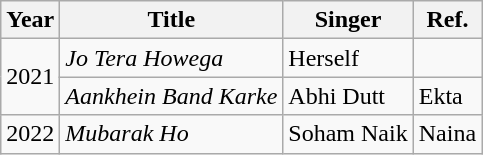<table class="wikitable">
<tr>
<th>Year</th>
<th>Title</th>
<th>Singer</th>
<th>Ref.</th>
</tr>
<tr>
<td rowspan="2">2021</td>
<td><em>Jo Tera Howega</em></td>
<td>Herself</td>
<td></td>
</tr>
<tr>
<td><em>Aankhein Band Karke</em></td>
<td>Abhi Dutt</td>
<td>Ekta</td>
</tr>
<tr>
<td>2022</td>
<td><em>Mubarak Ho</em></td>
<td>Soham Naik</td>
<td>Naina</td>
</tr>
</table>
